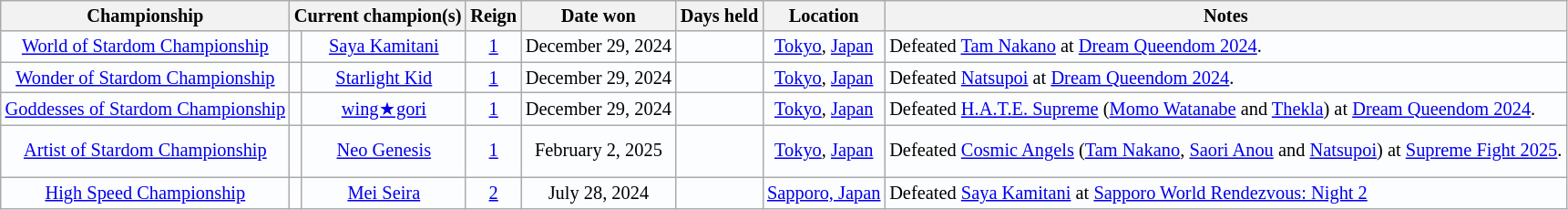<table class="wikitable" style="text-align:center; background:#fcfdff; font-size:85%;">
<tr>
<th>Championship</th>
<th colspan=2>Current champion(s)</th>
<th>Reign</th>
<th>Date won</th>
<th>Days held</th>
<th>Location</th>
<th>Notes</th>
</tr>
<tr>
<td align=center><a href='#'>World of Stardom Championship</a></td>
<td align=center></td>
<td align=center><a href='#'>Saya Kamitani</a></td>
<td align=center><a href='#'>1</a></td>
<td align=center>December 29, 2024</td>
<td align=center></td>
<td align=center><a href='#'>Tokyo</a>, <a href='#'>Japan</a></td>
<td align=left>Defeated <a href='#'>Tam Nakano</a> at <a href='#'>Dream Queendom 2024</a>.</td>
</tr>
<tr>
<td align=center><a href='#'>Wonder of Stardom Championship</a></td>
<td align=center></td>
<td align=center><a href='#'>Starlight Kid</a></td>
<td align=center><a href='#'>1</a></td>
<td align=center>December 29, 2024</td>
<td align=center></td>
<td align=center><a href='#'>Tokyo</a>, <a href='#'>Japan</a></td>
<td align=left>Defeated <a href='#'>Natsupoi</a> at <a href='#'>Dream Queendom 2024</a>.</td>
</tr>
<tr>
<td align=center><a href='#'>Goddesses of Stardom Championship</a></td>
<td align=center></td>
<td align=center><a href='#'>wing★gori</a><br></td>
<td align=center><a href='#'>1<br></a></td>
<td align=center>December 29, 2024</td>
<td align=center></td>
<td align=center><a href='#'>Tokyo</a>, <a href='#'>Japan</a></td>
<td align=left>Defeated <a href='#'>H.A.T.E. Supreme</a> (<a href='#'>Momo Watanabe</a> and <a href='#'>Thekla</a>) at <a href='#'>Dream Queendom 2024</a>.</td>
</tr>
<tr>
<td align=center><a href='#'>Artist of Stardom Championship</a></td>
<td align=center><br><br></td>
<td align=center><a href='#'>Neo Genesis</a><br></td>
<td align=center><a href='#'>1<br></a></td>
<td align=center>February 2, 2025</td>
<td align=center></td>
<td align=center><a href='#'>Tokyo</a>, <a href='#'>Japan</a></td>
<td align=left>Defeated <a href='#'>Cosmic Angels</a> (<a href='#'>Tam Nakano</a>, <a href='#'>Saori Anou</a> and <a href='#'>Natsupoi</a>) at <a href='#'>Supreme Fight 2025</a>.</td>
</tr>
<tr>
<td align=center><a href='#'>High Speed Championship</a></td>
<td align=center></td>
<td align=center><a href='#'>Mei Seira</a></td>
<td align=center><a href='#'>2</a></td>
<td align=center>July 28, 2024</td>
<td align=center></td>
<td align=center><a href='#'>Sapporo, Japan</a></td>
<td align=left>Defeated <a href='#'>Saya Kamitani</a> at <a href='#'>Sapporo World Rendezvous: Night 2</a></td>
</tr>
</table>
